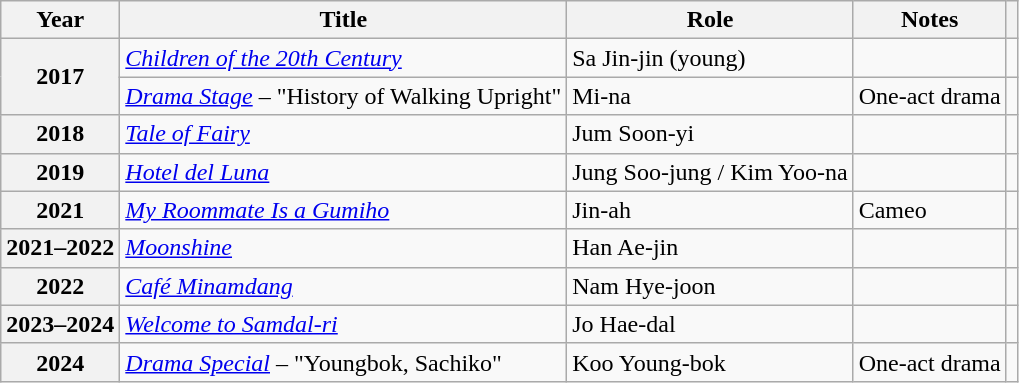<table class="wikitable plainrowheaders sortable">
<tr>
<th scope="col">Year</th>
<th scope="col">Title</th>
<th scope="col">Role</th>
<th scope="col">Notes</th>
<th scope="col" class="unsortable"></th>
</tr>
<tr>
<th scope="row" rowspan="2">2017</th>
<td><em><a href='#'>Children of the 20th Century</a></em></td>
<td>Sa Jin-jin (young)</td>
<td></td>
<td style="text-align:center"></td>
</tr>
<tr>
<td><em> <a href='#'>Drama Stage</a></em> – "History of Walking Upright"</td>
<td>Mi-na</td>
<td>One-act drama</td>
<td style="text-align:center"></td>
</tr>
<tr>
<th scope="row">2018</th>
<td><em><a href='#'>Tale of Fairy</a></em></td>
<td>Jum Soon-yi</td>
<td></td>
<td style="text-align:center"></td>
</tr>
<tr>
<th scope="row">2019</th>
<td><em><a href='#'>Hotel del Luna</a></em></td>
<td>Jung Soo-jung / Kim Yoo-na</td>
<td></td>
<td style="text-align:center"></td>
</tr>
<tr>
<th scope="row">2021</th>
<td><em><a href='#'>My Roommate Is a Gumiho</a></em></td>
<td>Jin-ah</td>
<td>Cameo</td>
<td style="text-align:center"></td>
</tr>
<tr>
<th scope="row">2021–2022</th>
<td><em><a href='#'>Moonshine</a></em></td>
<td>Han Ae-jin</td>
<td></td>
<td style="text-align:center"></td>
</tr>
<tr>
<th scope="row">2022</th>
<td><em><a href='#'>Café Minamdang</a></em></td>
<td>Nam Hye-joon</td>
<td></td>
<td style="text-align:center"></td>
</tr>
<tr>
<th scope="row">2023–2024</th>
<td><em><a href='#'>Welcome to Samdal-ri</a></em></td>
<td>Jo Hae-dal</td>
<td></td>
<td style="text-align:center"></td>
</tr>
<tr>
<th scope="row">2024</th>
<td><em><a href='#'>Drama Special</a></em> – "Youngbok, Sachiko"</td>
<td>Koo Young-bok</td>
<td>One-act drama</td>
<td style="text-align:center"></td>
</tr>
</table>
